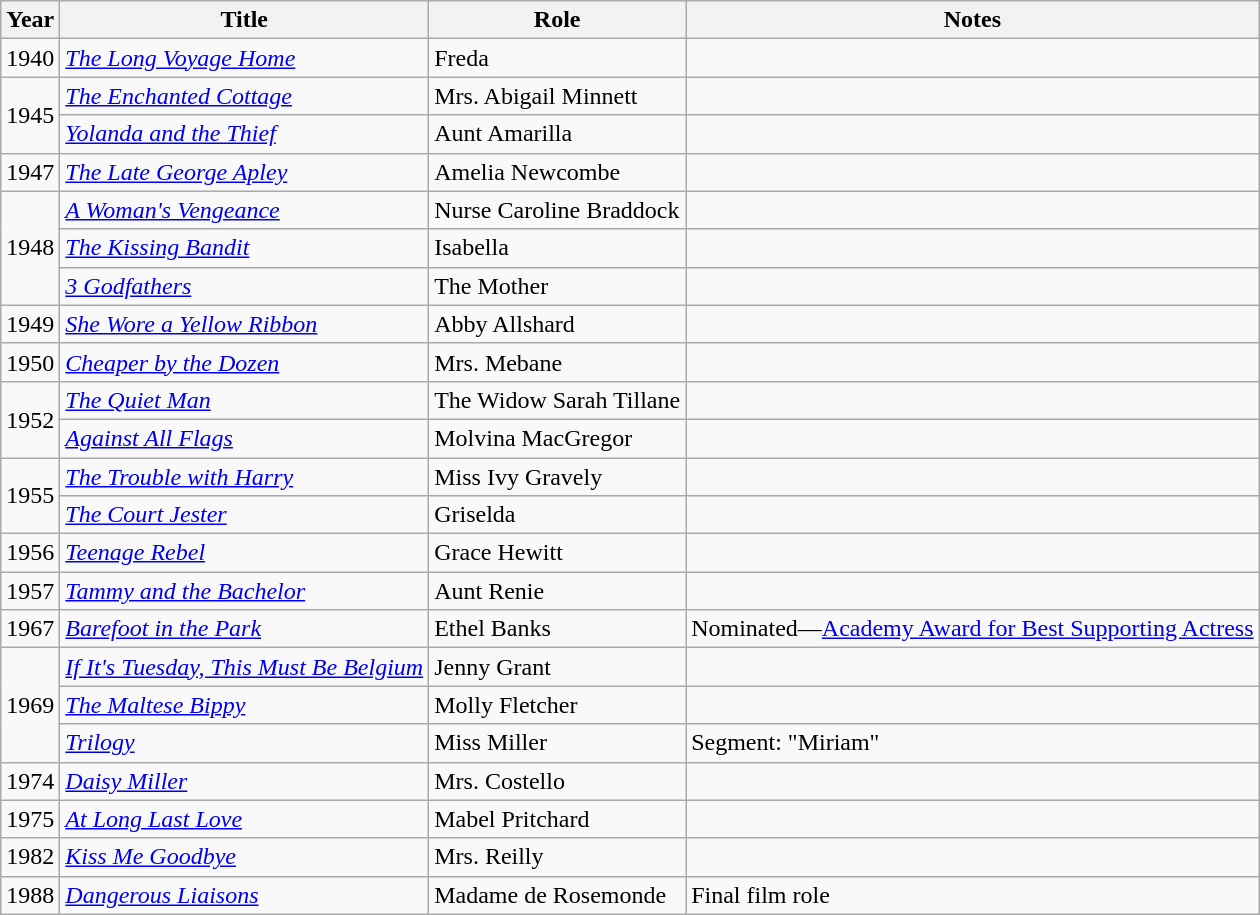<table class="wikitable">
<tr>
<th>Year</th>
<th>Title</th>
<th>Role</th>
<th>Notes</th>
</tr>
<tr>
<td>1940</td>
<td><em><a href='#'>The Long Voyage Home</a></em></td>
<td>Freda</td>
<td></td>
</tr>
<tr>
<td rowspan=2>1945</td>
<td><em><a href='#'>The Enchanted Cottage</a></em></td>
<td>Mrs. Abigail Minnett</td>
<td></td>
</tr>
<tr>
<td><em><a href='#'>Yolanda and the Thief</a></em></td>
<td>Aunt Amarilla</td>
<td></td>
</tr>
<tr>
<td>1947</td>
<td><em><a href='#'>The Late George Apley</a></em></td>
<td>Amelia Newcombe</td>
<td></td>
</tr>
<tr>
<td rowspan=3>1948</td>
<td><em><a href='#'>A Woman's Vengeance</a></em></td>
<td>Nurse Caroline Braddock</td>
<td></td>
</tr>
<tr>
<td><em><a href='#'>The Kissing Bandit</a></em></td>
<td>Isabella</td>
<td></td>
</tr>
<tr>
<td><em><a href='#'>3 Godfathers</a></em></td>
<td>The Mother</td>
<td></td>
</tr>
<tr>
<td>1949</td>
<td><em><a href='#'>She Wore a Yellow Ribbon</a></em></td>
<td>Abby Allshard</td>
<td></td>
</tr>
<tr>
<td>1950</td>
<td><em><a href='#'>Cheaper by the Dozen</a></em></td>
<td>Mrs. Mebane</td>
<td></td>
</tr>
<tr>
<td rowspan=2>1952</td>
<td><em><a href='#'>The Quiet Man</a></em></td>
<td>The Widow Sarah Tillane</td>
<td></td>
</tr>
<tr>
<td><em><a href='#'>Against All Flags</a></em></td>
<td>Molvina MacGregor</td>
<td></td>
</tr>
<tr>
<td rowspan=2>1955</td>
<td><em><a href='#'>The Trouble with Harry</a></em></td>
<td>Miss Ivy Gravely</td>
<td></td>
</tr>
<tr>
<td><em><a href='#'>The Court Jester</a></em></td>
<td>Griselda</td>
<td></td>
</tr>
<tr>
<td>1956</td>
<td><em><a href='#'>Teenage Rebel</a></em></td>
<td>Grace Hewitt</td>
<td></td>
</tr>
<tr>
<td>1957</td>
<td><em><a href='#'>Tammy and the Bachelor</a></em></td>
<td>Aunt Renie</td>
<td></td>
</tr>
<tr>
<td>1967</td>
<td><em><a href='#'>Barefoot in the Park</a></em></td>
<td>Ethel Banks</td>
<td>Nominated—<a href='#'>Academy Award for Best Supporting Actress</a></td>
</tr>
<tr>
<td rowspan=3>1969</td>
<td><em><a href='#'>If It's Tuesday, This Must Be Belgium</a></em></td>
<td>Jenny Grant</td>
<td></td>
</tr>
<tr>
<td><em><a href='#'>The Maltese Bippy</a></em></td>
<td>Molly Fletcher</td>
<td></td>
</tr>
<tr>
<td><em><a href='#'>Trilogy</a></em></td>
<td>Miss Miller</td>
<td>Segment: "Miriam"</td>
</tr>
<tr>
<td>1974</td>
<td><em><a href='#'>Daisy Miller</a></em></td>
<td>Mrs. Costello</td>
<td></td>
</tr>
<tr>
<td>1975</td>
<td><em><a href='#'>At Long Last Love</a></em></td>
<td>Mabel Pritchard</td>
<td></td>
</tr>
<tr>
<td>1982</td>
<td><em><a href='#'>Kiss Me Goodbye</a></em></td>
<td>Mrs. Reilly</td>
<td></td>
</tr>
<tr>
<td>1988</td>
<td><em><a href='#'>Dangerous Liaisons</a></em></td>
<td>Madame de Rosemonde</td>
<td>Final film role</td>
</tr>
</table>
